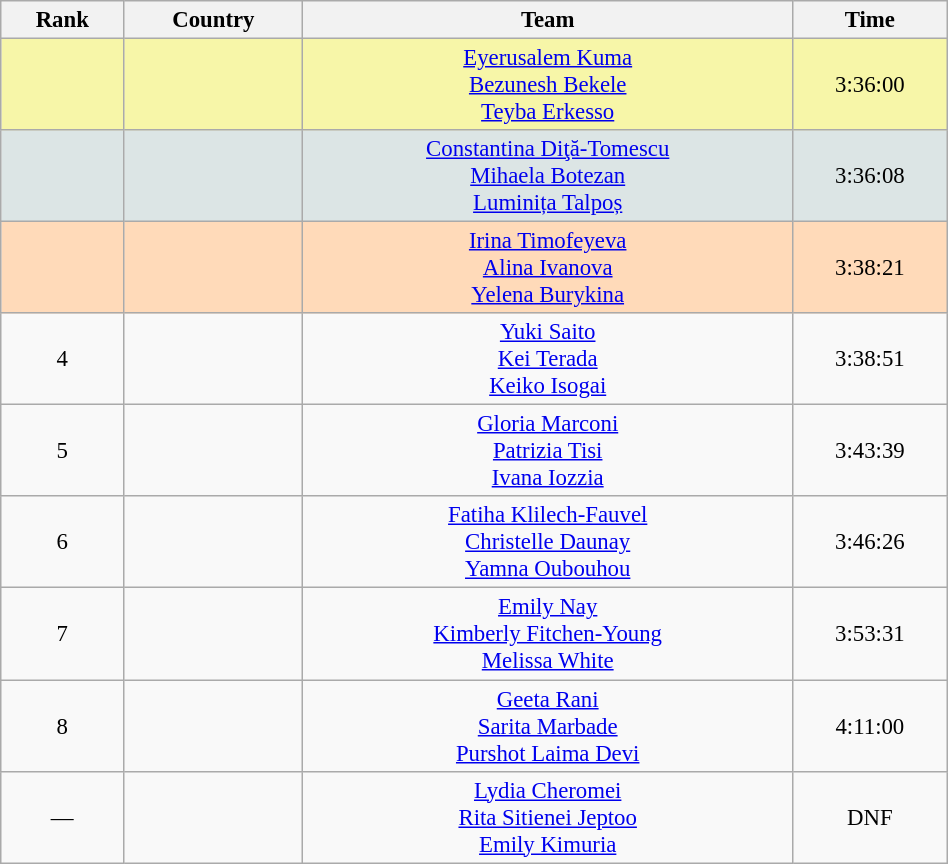<table class="wikitable sortable" style=" text-align:center; font-size:95%;" width="50%">
<tr>
<th>Rank</th>
<th>Country</th>
<th>Team</th>
<th>Time</th>
</tr>
<tr bgcolor="#F7F6A8">
<td align=center></td>
<td></td>
<td><a href='#'>Eyerusalem Kuma</a><br><a href='#'>Bezunesh Bekele</a><br><a href='#'>Teyba Erkesso</a></td>
<td>3:36:00</td>
</tr>
<tr bgcolor="#DCE5E5">
<td align=center></td>
<td></td>
<td><a href='#'>Constantina Diţă-Tomescu</a><br><a href='#'>Mihaela Botezan</a><br><a href='#'>Luminița Talpoș</a></td>
<td>3:36:08</td>
</tr>
<tr bgcolor="#FFDAB9">
<td align=center></td>
<td></td>
<td><a href='#'>Irina Timofeyeva</a><br><a href='#'>Alina Ivanova</a><br><a href='#'>Yelena Burykina</a></td>
<td>3:38:21</td>
</tr>
<tr>
<td align=center>4</td>
<td></td>
<td><a href='#'>Yuki Saito</a><br><a href='#'>Kei Terada</a><br><a href='#'>Keiko Isogai</a></td>
<td>3:38:51</td>
</tr>
<tr>
<td align=center>5</td>
<td></td>
<td><a href='#'>Gloria Marconi</a><br><a href='#'>Patrizia Tisi</a><br><a href='#'>Ivana Iozzia</a></td>
<td>3:43:39</td>
</tr>
<tr>
<td align=center>6</td>
<td></td>
<td><a href='#'>Fatiha Klilech-Fauvel</a><br><a href='#'>Christelle Daunay</a><br><a href='#'>Yamna Oubouhou</a></td>
<td>3:46:26</td>
</tr>
<tr>
<td align=center>7</td>
<td></td>
<td><a href='#'>Emily Nay</a><br><a href='#'>Kimberly Fitchen-Young</a><br><a href='#'>Melissa White</a></td>
<td>3:53:31</td>
</tr>
<tr>
<td align=center>8</td>
<td></td>
<td><a href='#'>Geeta Rani</a><br><a href='#'>Sarita Marbade</a><br><a href='#'>Purshot Laima Devi</a></td>
<td>4:11:00</td>
</tr>
<tr>
<td align=center>—</td>
<td></td>
<td><a href='#'>Lydia Cheromei</a><br><a href='#'>Rita Sitienei Jeptoo</a><br><a href='#'>Emily Kimuria</a></td>
<td>DNF</td>
</tr>
</table>
